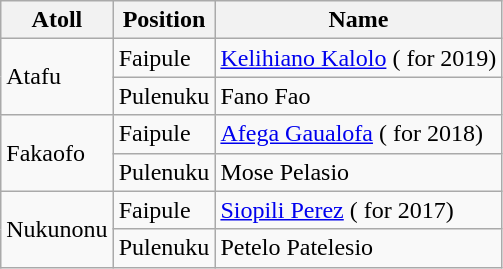<table class="wikitable">
<tr>
<th>Atoll</th>
<th>Position</th>
<th>Name</th>
</tr>
<tr>
<td rowspan=2>Atafu</td>
<td>Faipule</td>
<td><a href='#'>Kelihiano Kalolo</a> ( for 2019)</td>
</tr>
<tr>
<td>Pulenuku</td>
<td>Fano Fao</td>
</tr>
<tr>
<td rowspan=2>Fakaofo</td>
<td>Faipule</td>
<td><a href='#'>Afega Gaualofa</a> ( for 2018)</td>
</tr>
<tr>
<td>Pulenuku</td>
<td>Mose Pelasio</td>
</tr>
<tr>
<td rowspan=2>Nukunonu</td>
<td>Faipule</td>
<td><a href='#'>Siopili Perez</a> ( for 2017)</td>
</tr>
<tr>
<td>Pulenuku</td>
<td>Petelo Patelesio</td>
</tr>
</table>
